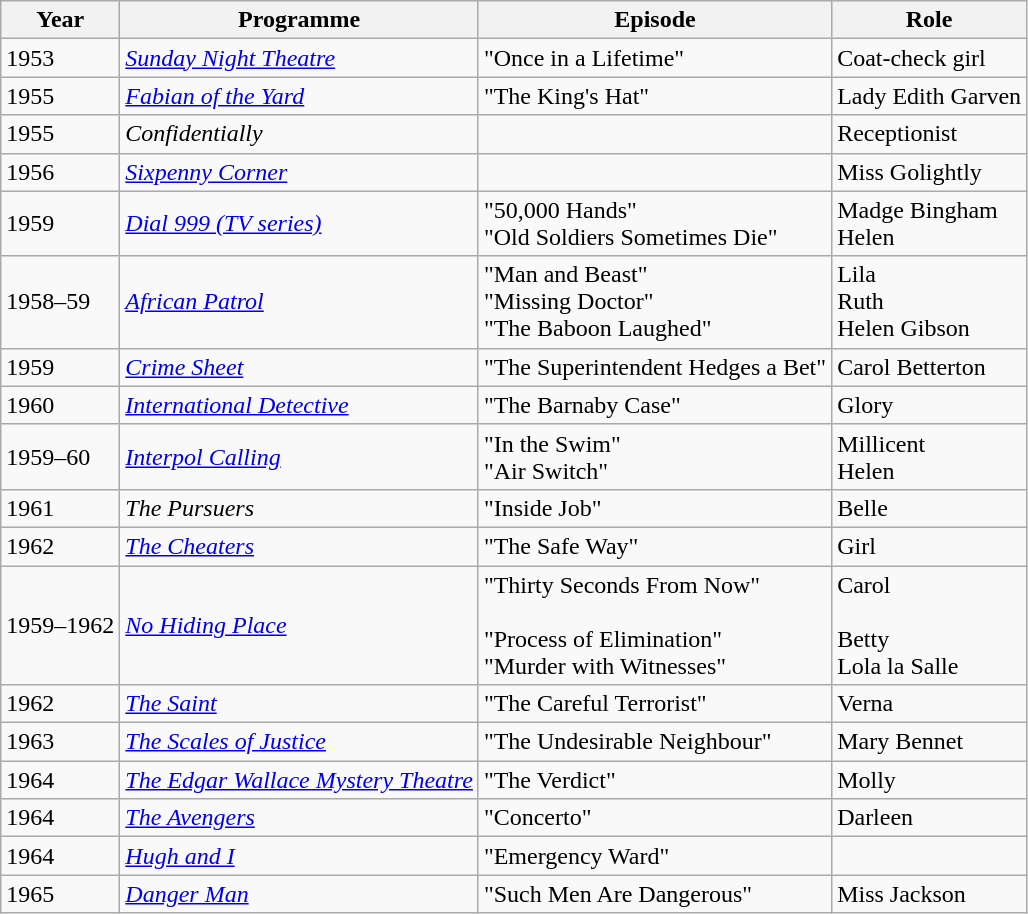<table class="wikitable">
<tr>
<th>Year</th>
<th>Programme</th>
<th>Episode</th>
<th>Role</th>
</tr>
<tr>
<td>1953</td>
<td><em><a href='#'>Sunday Night Theatre</a></em></td>
<td>"Once in a Lifetime"</td>
<td>Coat-check girl</td>
</tr>
<tr>
<td>1955</td>
<td><em><a href='#'>Fabian of the Yard</a></em></td>
<td>"The King's Hat"</td>
<td>Lady Edith Garven</td>
</tr>
<tr>
<td>1955</td>
<td><em>Confidentially</em></td>
<td></td>
<td>Receptionist</td>
</tr>
<tr>
<td>1956</td>
<td><em><a href='#'>Sixpenny Corner</a></em></td>
<td></td>
<td>Miss Golightly</td>
</tr>
<tr>
<td>1959</td>
<td><em><a href='#'>Dial 999 (TV series)</a></em></td>
<td>"50,000 Hands"<br>"Old Soldiers Sometimes Die"</td>
<td>Madge Bingham<br>Helen</td>
</tr>
<tr>
<td>1958–59</td>
<td><em><a href='#'>African Patrol</a></em></td>
<td>"Man and Beast"<br>"Missing Doctor"<br>
"The Baboon Laughed"</td>
<td>Lila<br>Ruth<br>
Helen Gibson</td>
</tr>
<tr>
<td>1959</td>
<td><em><a href='#'>Crime Sheet</a></em></td>
<td>"The Superintendent Hedges a Bet"</td>
<td>Carol Betterton</td>
</tr>
<tr>
<td>1960</td>
<td><em><a href='#'>International Detective</a></em></td>
<td>"The Barnaby Case"</td>
<td>Glory</td>
</tr>
<tr>
<td>1959–60</td>
<td><em><a href='#'>Interpol Calling</a></em></td>
<td>"In the Swim"<br>"Air Switch"</td>
<td>Millicent<br>Helen</td>
</tr>
<tr>
<td>1961</td>
<td><em>The Pursuers</em></td>
<td>"Inside Job"</td>
<td>Belle</td>
</tr>
<tr>
<td>1962</td>
<td><em><a href='#'>The Cheaters</a></em></td>
<td>"The Safe Way"</td>
<td>Girl</td>
</tr>
<tr>
<td>1959–1962</td>
<td><em><a href='#'>No Hiding Place</a></em></td>
<td>"Thirty Seconds From Now"<br><br>"Process of Elimination"<br>
"Murder with Witnesses"</td>
<td>Carol<br><br>Betty<br>
Lola la Salle</td>
</tr>
<tr>
<td>1962</td>
<td><em><a href='#'>The Saint</a></em></td>
<td>"The Careful Terrorist"</td>
<td>Verna</td>
</tr>
<tr>
<td>1963</td>
<td><em><a href='#'>The Scales of Justice</a></em></td>
<td>"The Undesirable Neighbour"</td>
<td>Mary Bennet</td>
</tr>
<tr>
<td>1964</td>
<td><em><a href='#'>The Edgar Wallace Mystery Theatre</a></em></td>
<td>"The Verdict"</td>
<td>Molly</td>
</tr>
<tr>
<td>1964</td>
<td><em><a href='#'>The Avengers</a></em></td>
<td>"Concerto"</td>
<td>Darleen</td>
</tr>
<tr>
<td>1964</td>
<td><em><a href='#'>Hugh and I</a></em></td>
<td>"Emergency Ward"</td>
<td></td>
</tr>
<tr>
<td>1965</td>
<td><em><a href='#'>Danger Man</a></em></td>
<td>"Such Men Are Dangerous"</td>
<td>Miss Jackson</td>
</tr>
</table>
